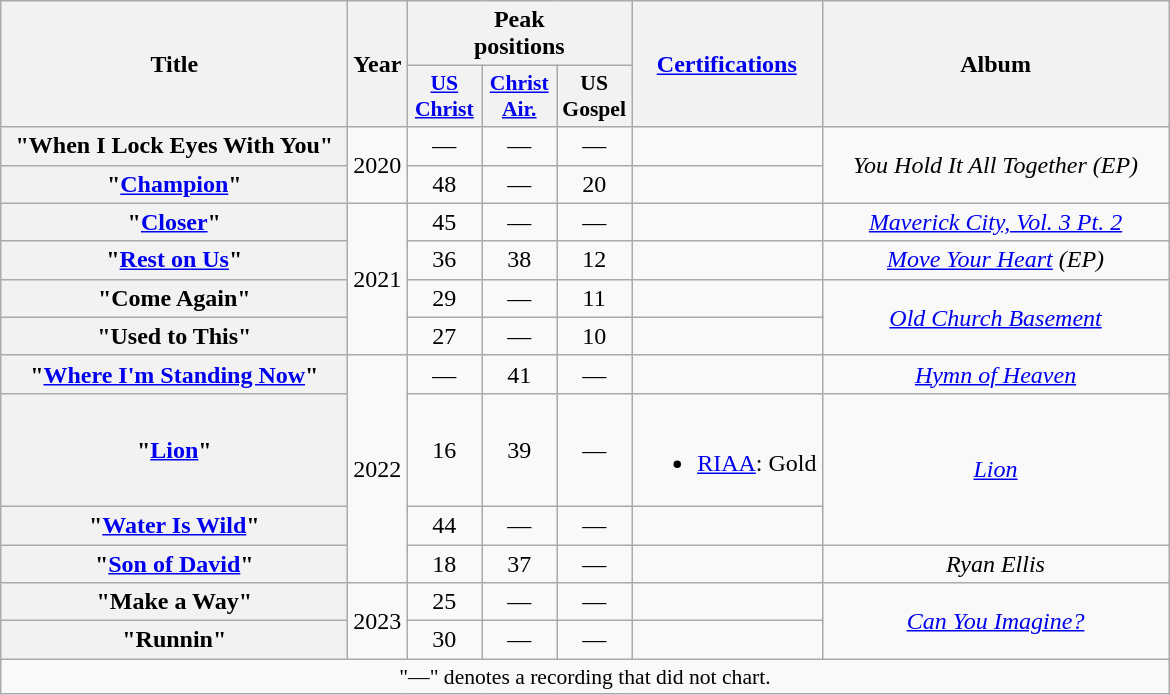<table class="wikitable plainrowheaders" style="text-align:center;">
<tr>
<th scope="col" rowspan="2" style="width:14em;">Title</th>
<th scope="col" rowspan="2">Year</th>
<th scope="col" colspan="3">Peak<br>positions</th>
<th scope="col" rowspan="2"><a href='#'>Certifications</a></th>
<th scope="col" rowspan="2" style="width:14em;">Album</th>
</tr>
<tr>
<th scope="col" style="width:3em;font-size:90%;"><a href='#'>US<br>Christ</a><br></th>
<th scope="col" style="width:3em;font-size:90%;"><a href='#'>Christ<br>Air.</a><br></th>
<th scope="col" style="width:3em;font-size:90%;">US<br>Gospel<br></th>
</tr>
<tr>
<th scope="row">"When I Lock Eyes With You"<br></th>
<td rowspan="2">2020</td>
<td>—</td>
<td>—</td>
<td>—</td>
<td></td>
<td rowspan="2"><em>You Hold It All Together (EP)</em></td>
</tr>
<tr>
<th scope="row">"<a href='#'>Champion</a>"<br></th>
<td>48</td>
<td>—</td>
<td>20</td>
<td></td>
</tr>
<tr>
<th scope="row">"<a href='#'>Closer</a>" <br></th>
<td rowspan="4">2021</td>
<td>45</td>
<td>—</td>
<td>—</td>
<td></td>
<td><em><a href='#'>Maverick City, Vol. 3 Pt. 2</a></em></td>
</tr>
<tr>
<th scope="row">"<a href='#'>Rest on Us</a>"<br></th>
<td>36</td>
<td>38</td>
<td>12</td>
<td></td>
<td><em><a href='#'>Move Your Heart</a> (EP)</em></td>
</tr>
<tr>
<th scope="row">"Come Again" <br></th>
<td>29</td>
<td>—</td>
<td>11</td>
<td></td>
<td rowspan="2"><em><a href='#'>Old Church Basement</a></em></td>
</tr>
<tr>
<th scope="row">"Used to This" <br></th>
<td>27</td>
<td>—</td>
<td>10</td>
<td></td>
</tr>
<tr>
<th scope="row">"<a href='#'>Where I'm Standing Now</a>" <br></th>
<td rowspan="4">2022</td>
<td>—</td>
<td>41</td>
<td>—</td>
<td></td>
<td><em><a href='#'>Hymn of Heaven</a></em></td>
</tr>
<tr>
<th scope="row">"<a href='#'>Lion</a>" <br></th>
<td>16</td>
<td>39</td>
<td>—</td>
<td><br><ul><li><a href='#'>RIAA</a>: Gold</li></ul></td>
<td rowspan="2"><em><a href='#'>Lion</a></em></td>
</tr>
<tr>
<th scope="row">"<a href='#'>Water Is Wild</a>" <br></th>
<td>44</td>
<td>—</td>
<td>—</td>
<td></td>
</tr>
<tr>
<th scope="row">"<a href='#'>Son of David</a>"<br></th>
<td>18</td>
<td>37</td>
<td>—</td>
<td></td>
<td><em>Ryan Ellis</em></td>
</tr>
<tr>
<th scope="row">"Make a Way" <br></th>
<td rowspan="2">2023</td>
<td>25</td>
<td>—</td>
<td>—</td>
<td></td>
<td rowspan="2"><em><a href='#'>Can You Imagine?</a></em></td>
</tr>
<tr>
<th scope="row">"Runnin" <br></th>
<td>30</td>
<td>—</td>
<td>—</td>
<td></td>
</tr>
<tr>
<td colspan="7" style="font-size:90%">"—" denotes a recording that did not chart.</td>
</tr>
</table>
